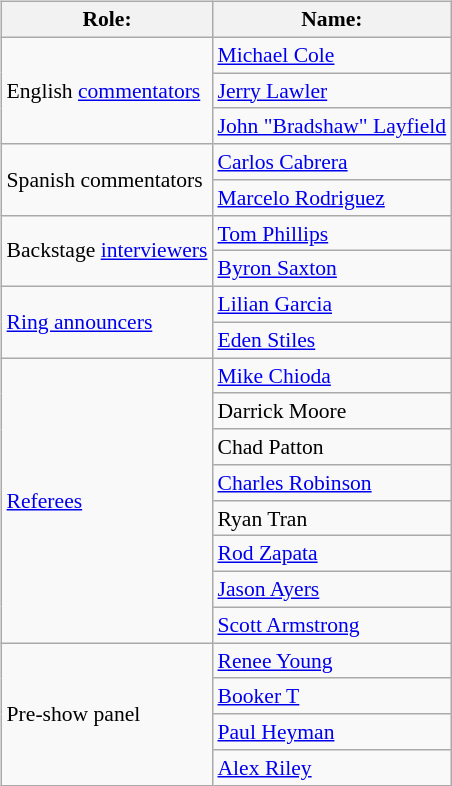<table class=wikitable style="font-size:90%; margin: 0.5em 0 0.5em 1em; float: right; clear: right;">
<tr>
<th>Role:</th>
<th>Name:</th>
</tr>
<tr>
<td rowspan=3>English <a href='#'>commentators</a></td>
<td><a href='#'>Michael Cole</a></td>
</tr>
<tr>
<td><a href='#'>Jerry Lawler</a></td>
</tr>
<tr>
<td><a href='#'>John "Bradshaw" Layfield</a></td>
</tr>
<tr>
<td rowspan=2>Spanish commentators</td>
<td><a href='#'>Carlos Cabrera</a></td>
</tr>
<tr>
<td><a href='#'>Marcelo Rodriguez</a></td>
</tr>
<tr>
<td rowspan=2>Backstage <a href='#'>interviewers</a></td>
<td><a href='#'>Tom Phillips</a></td>
</tr>
<tr>
<td><a href='#'>Byron Saxton</a></td>
</tr>
<tr>
<td rowspan=2><a href='#'>Ring announcers</a></td>
<td><a href='#'>Lilian Garcia</a></td>
</tr>
<tr>
<td><a href='#'>Eden Stiles</a></td>
</tr>
<tr>
<td rowspan=8><a href='#'>Referees</a></td>
<td><a href='#'>Mike Chioda</a></td>
</tr>
<tr>
<td>Darrick Moore</td>
</tr>
<tr>
<td>Chad Patton</td>
</tr>
<tr>
<td><a href='#'>Charles Robinson</a></td>
</tr>
<tr>
<td>Ryan Tran</td>
</tr>
<tr>
<td><a href='#'>Rod Zapata</a></td>
</tr>
<tr>
<td><a href='#'>Jason Ayers</a></td>
</tr>
<tr>
<td><a href='#'>Scott Armstrong</a></td>
</tr>
<tr>
<td rowspan=4>Pre-show panel</td>
<td><a href='#'>Renee Young</a></td>
</tr>
<tr>
<td><a href='#'>Booker T</a></td>
</tr>
<tr>
<td><a href='#'>Paul Heyman</a></td>
</tr>
<tr>
<td><a href='#'>Alex Riley</a></td>
</tr>
</table>
